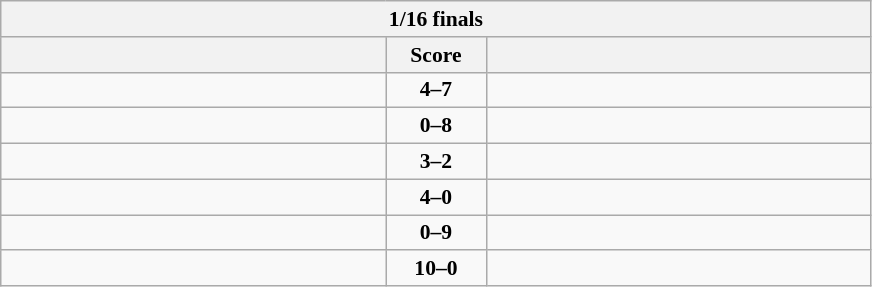<table class="wikitable" style="text-align: center; font-size:90% ">
<tr>
<th colspan=3>1/16 finals</th>
</tr>
<tr>
<th align="right" width="250"></th>
<th width="60">Score</th>
<th align="left" width="250"></th>
</tr>
<tr>
<td align=left></td>
<td align=center><strong>4–7</strong></td>
<td align=left><strong></strong></td>
</tr>
<tr>
<td align=left></td>
<td align=center><strong>0–8</strong></td>
<td align=left><strong></strong></td>
</tr>
<tr>
<td align=left><strong></strong></td>
<td align=center><strong>3–2</strong></td>
<td align=left></td>
</tr>
<tr>
<td align=left><strong></strong></td>
<td align=center><strong>4–0</strong></td>
<td align=left></td>
</tr>
<tr>
<td align=left></td>
<td align=center><strong>0–9</strong></td>
<td align=left><strong></strong></td>
</tr>
<tr>
<td align=left><strong></strong></td>
<td align=center><strong>10–0</strong></td>
<td align=left></td>
</tr>
</table>
